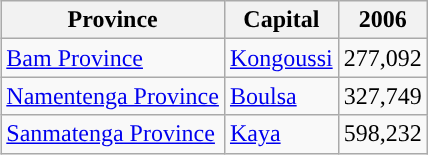<table class="wikitable" | style="clear:right; float:right;">
<tr>
<th>Province</th>
<th>Capital</th>
<th>2006</th>
</tr>
<tr>
<td><a href='#'>Bam Province</a></td>
<td><a href='#'>Kongoussi</a></td>
<td>277,092</td>
</tr>
<tr>
<td><a href='#'>Namentenga Province</a></td>
<td><a href='#'>Boulsa</a></td>
<td>327,749</td>
</tr>
<tr>
<td><a href='#'>Sanmatenga Province</a></td>
<td><a href='#'>Kaya</a></td>
<td>598,232</td>
</tr>
</table>
